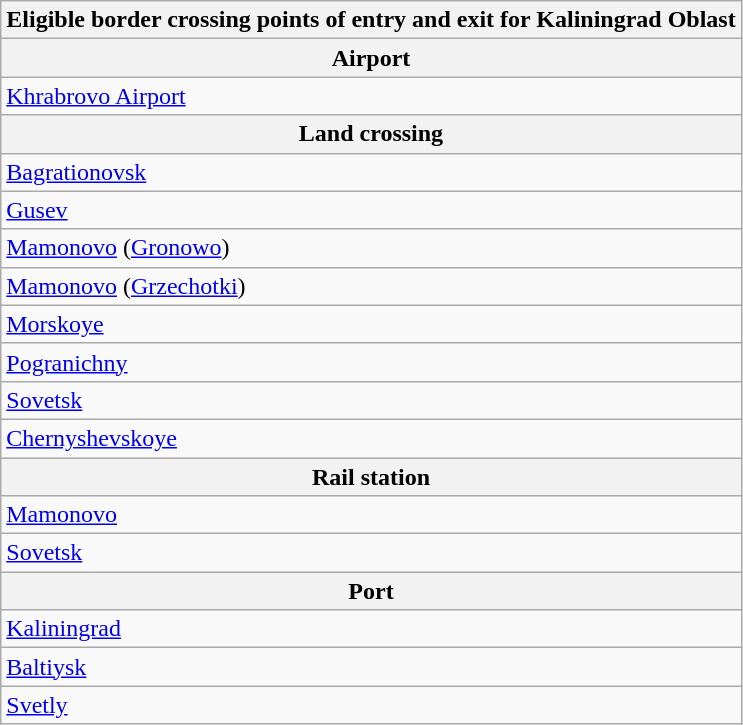<table class="wikitable collapsible collapsed">
<tr>
<th>Eligible border crossing points of entry and exit for Kaliningrad Oblast</th>
</tr>
<tr>
<th>Airport</th>
</tr>
<tr>
<td><a href='#'>Khrabrovo Airport</a></td>
</tr>
<tr>
<th>Land crossing</th>
</tr>
<tr>
<td><a href='#'>Bagrationovsk</a></td>
</tr>
<tr>
<td><a href='#'>Gusev</a></td>
</tr>
<tr>
<td><a href='#'>Mamonovo</a> (<a href='#'>Gronowo</a>)</td>
</tr>
<tr>
<td><a href='#'>Mamonovo</a> (<a href='#'>Grzechotki</a>)</td>
</tr>
<tr>
<td><a href='#'>Morskoye</a></td>
</tr>
<tr>
<td><a href='#'>Pogranichny</a></td>
</tr>
<tr>
<td><a href='#'>Sovetsk</a></td>
</tr>
<tr>
<td><a href='#'>Chernyshevskoye</a></td>
</tr>
<tr>
<th>Rail station</th>
</tr>
<tr>
<td><a href='#'>Mamonovo</a></td>
</tr>
<tr>
<td><a href='#'>Sovetsk</a></td>
</tr>
<tr>
<th>Port</th>
</tr>
<tr>
<td><a href='#'>Kaliningrad</a></td>
</tr>
<tr>
<td><a href='#'>Baltiysk</a></td>
</tr>
<tr>
<td><a href='#'>Svetly</a></td>
</tr>
</table>
